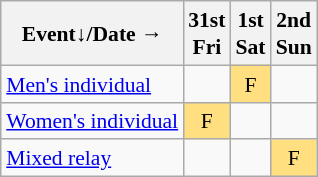<table class="wikitable" style="margin:0.5em auto; font-size:90%; line-height:1.25em; text-align:center">
<tr>
<th>Event↓/Date →</th>
<th>31st<br>Fri</th>
<th>1st<br>Sat</th>
<th>2nd<br>Sun</th>
</tr>
<tr>
<td align="left"><a href='#'>Men's individual</a></td>
<td></td>
<td bgcolor="#FFDF80">F</td>
<td></td>
</tr>
<tr>
<td align="left"><a href='#'>Women's individual</a></td>
<td bgcolor="#FFDF80">F</td>
<td></td>
<td></td>
</tr>
<tr>
<td align="left"><a href='#'>Mixed relay</a></td>
<td></td>
<td></td>
<td bgcolor="#FFDF80">F</td>
</tr>
</table>
